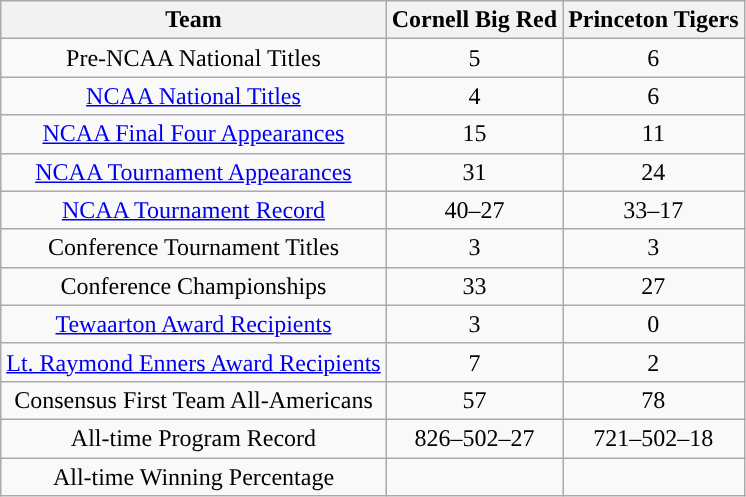<table class="wikitable" style="text-align:center;">
<tr>
<th>Team</th>
<th>Cornell Big Red</th>
<th>Princeton Tigers</th>
</tr>
<tr>
<td>Pre-NCAA National Titles</td>
<td>5</td>
<td>6</td>
</tr>
<tr>
<td><a href='#'>NCAA National Titles</a></td>
<td>4</td>
<td>6</td>
</tr>
<tr>
<td><a href='#'>NCAA Final Four Appearances</a></td>
<td>15</td>
<td>11</td>
</tr>
<tr>
<td><a href='#'>NCAA Tournament Appearances</a></td>
<td>31</td>
<td>24</td>
</tr>
<tr>
<td><a href='#'>NCAA Tournament Record</a></td>
<td>40–27</td>
<td>33–17</td>
</tr>
<tr>
<td>Conference Tournament Titles</td>
<td>3</td>
<td>3</td>
</tr>
<tr>
<td>Conference Championships</td>
<td>33</td>
<td>27</td>
</tr>
<tr>
<td><a href='#'>Tewaarton Award Recipients</a></td>
<td>3</td>
<td>0</td>
</tr>
<tr>
<td><a href='#'>Lt. Raymond Enners Award Recipients</a></td>
<td>7</td>
<td>2</td>
</tr>
<tr>
<td>Consensus First Team All-Americans</td>
<td>57</td>
<td>78</td>
</tr>
<tr>
<td>All-time Program Record</td>
<td>826–502–27</td>
<td>721–502–18</td>
</tr>
<tr>
<td>All-time Winning Percentage</td>
<td></td>
<td></td>
</tr>
</table>
